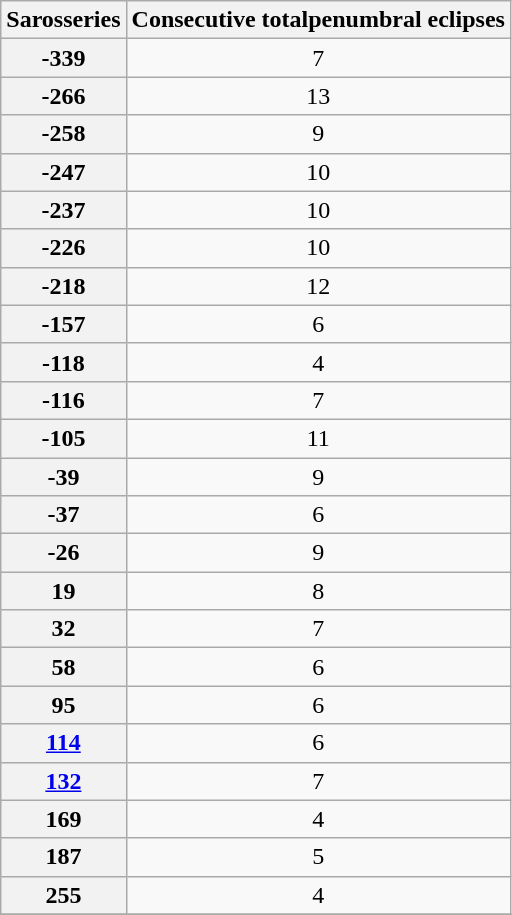<table class="wikitable sortable">
<tr>
<th>Sarosseries</th>
<th>Consecutive totalpenumbral eclipses</th>
</tr>
<tr align=center>
<th>-339</th>
<td>7</td>
</tr>
<tr align=center>
<th>-266</th>
<td>13</td>
</tr>
<tr align=center>
<th>-258</th>
<td>9</td>
</tr>
<tr align=center>
<th>-247</th>
<td>10</td>
</tr>
<tr align=center>
<th>-237</th>
<td>10</td>
</tr>
<tr align=center>
<th>-226</th>
<td>10</td>
</tr>
<tr align=center>
<th>-218</th>
<td>12</td>
</tr>
<tr align=center>
<th>-157</th>
<td>6</td>
</tr>
<tr align=center>
<th>-118</th>
<td>4</td>
</tr>
<tr align=center>
<th>-116</th>
<td>7</td>
</tr>
<tr align=center>
<th>-105</th>
<td>11</td>
</tr>
<tr align=center>
<th>-39</th>
<td>9</td>
</tr>
<tr align=center>
<th>-37</th>
<td>6</td>
</tr>
<tr align=center>
<th>-26</th>
<td>9</td>
</tr>
<tr align=center>
<th>19</th>
<td>8</td>
</tr>
<tr align=center>
<th>32</th>
<td>7</td>
</tr>
<tr align=center>
<th>58</th>
<td>6</td>
</tr>
<tr align=center>
<th>95</th>
<td>6</td>
</tr>
<tr align=center>
<th><a href='#'>114</a></th>
<td>6</td>
</tr>
<tr align=center>
<th><a href='#'>132</a></th>
<td>7</td>
</tr>
<tr align=center>
<th>169</th>
<td>4</td>
</tr>
<tr align=center>
<th>187</th>
<td>5</td>
</tr>
<tr align=center>
<th>255</th>
<td>4</td>
</tr>
<tr align=center>
</tr>
</table>
